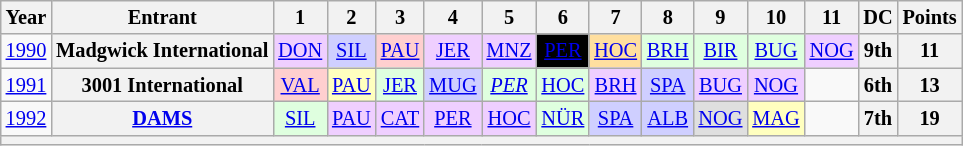<table class="wikitable" style="text-align:center; font-size:85%">
<tr>
<th>Year</th>
<th>Entrant</th>
<th>1</th>
<th>2</th>
<th>3</th>
<th>4</th>
<th>5</th>
<th>6</th>
<th>7</th>
<th>8</th>
<th>9</th>
<th>10</th>
<th>11</th>
<th>DC</th>
<th>Points</th>
</tr>
<tr>
<td><a href='#'>1990</a></td>
<th nowrap>Madgwick International</th>
<td style="background:#EFCFFF;"><a href='#'>DON</a><br></td>
<td style="background:#CFCFFF;"><a href='#'>SIL</a><br></td>
<td style="background:#FFCFCF;"><a href='#'>PAU</a><br></td>
<td style="background:#EFCFFF;"><a href='#'>JER</a><br></td>
<td style="background:#EFCFFF;"><a href='#'>MNZ</a><br></td>
<td style="background:#000000; color:#ffffff"><a href='#'><span>PER</span></a><br></td>
<td style="background:#FFDF9F;"><a href='#'>HOC</a><br></td>
<td style="background:#DFFFDF;"><a href='#'>BRH</a><br></td>
<td style="background:#DFFFDF;"><a href='#'>BIR</a><br></td>
<td style="background:#DFFFDF;"><a href='#'>BUG</a><br></td>
<td style="background:#EFCFFF;"><a href='#'>NOG</a><br></td>
<th>9th</th>
<th>11</th>
</tr>
<tr>
<td><a href='#'>1991</a></td>
<th nowrap>3001 International</th>
<td style="background:#FFCFCF;"><a href='#'>VAL</a><br></td>
<td style="background:#FFFFBF;"><a href='#'>PAU</a><br></td>
<td style="background:#DFFFDF;"><a href='#'>JER</a><br></td>
<td style="background:#CFCFFF;"><a href='#'>MUG</a><br></td>
<td style="background:#DFFFDF;"><em><a href='#'>PER</a></em><br></td>
<td style="background:#DFFFDF;"><a href='#'>HOC</a><br></td>
<td style="background:#EFCFFF;"><a href='#'>BRH</a><br></td>
<td style="background:#CFCFFF;"><a href='#'>SPA</a><br></td>
<td style="background:#EFCFFF;"><a href='#'>BUG</a><br></td>
<td style="background:#EFCFFF;"><a href='#'>NOG</a><br></td>
<td></td>
<th>6th</th>
<th>13</th>
</tr>
<tr>
<td><a href='#'>1992</a></td>
<th><a href='#'>DAMS</a></th>
<td style="background:#DFFFDF;"><a href='#'>SIL</a><br></td>
<td style="background:#EFCFFF;"><a href='#'>PAU</a><br></td>
<td style="background:#EFCFFF;"><a href='#'>CAT</a><br></td>
<td style="background:#EFCFFF;"><a href='#'>PER</a><br></td>
<td style="background:#EFCFFF;"><a href='#'>HOC</a><br></td>
<td style="background:#DFFFDF;"><a href='#'>NÜR</a><br></td>
<td style="background:#CFCFFF;"><a href='#'>SPA</a><br></td>
<td style="background:#CFCFFF;"><a href='#'>ALB</a><br></td>
<td style="background:#DFDFDF;"><a href='#'>NOG</a><br></td>
<td style="background:#FFFFBF;"><a href='#'>MAG</a><br></td>
<td></td>
<th>7th</th>
<th>19</th>
</tr>
<tr>
<th colspan="15"></th>
</tr>
</table>
